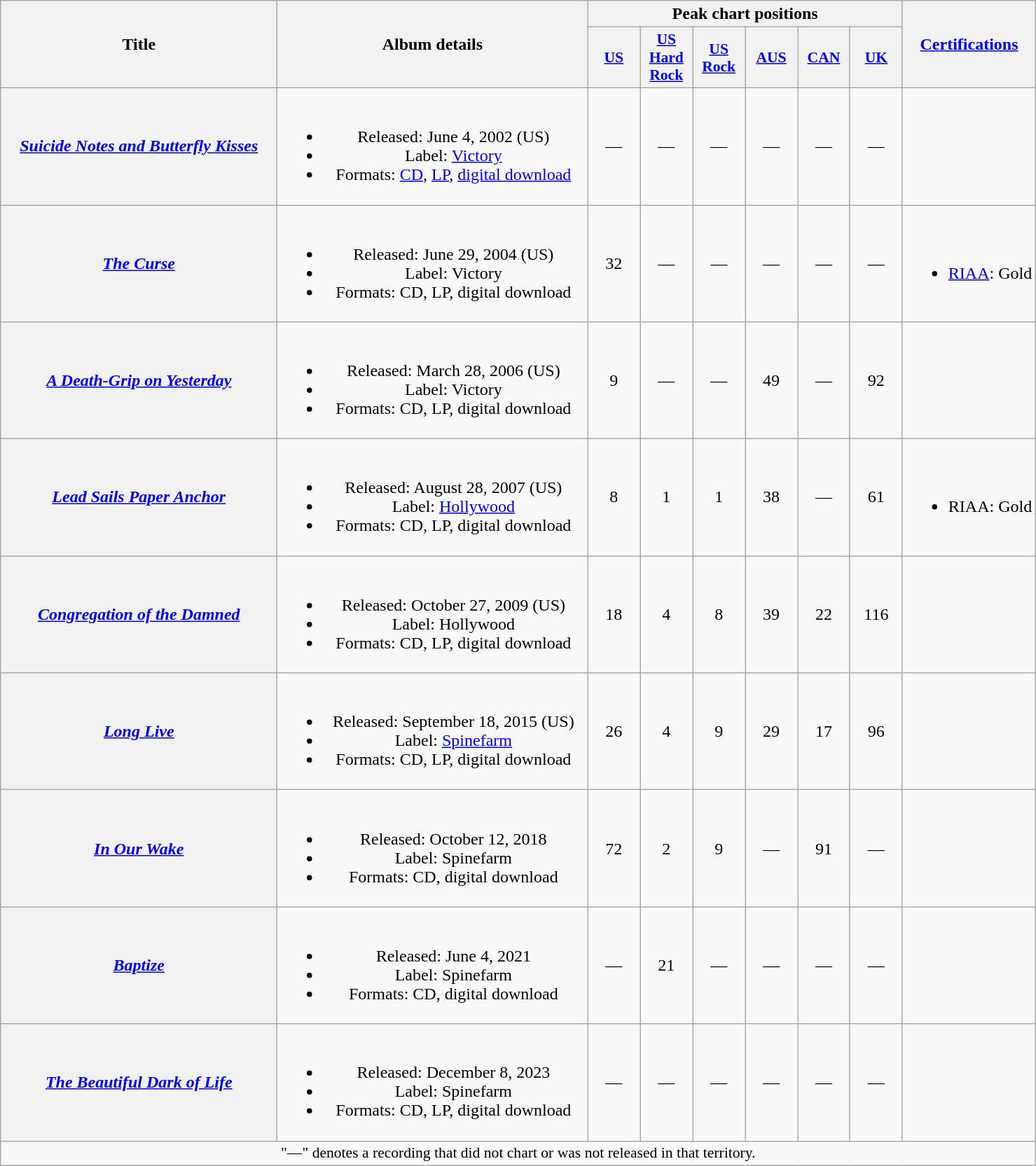<table class="wikitable plainrowheaders" style="text-align:center;">
<tr>
<th scope="col" rowspan="2" style="width:16em;">Title</th>
<th scope="col" rowspan="2" style="width:18em;">Album details</th>
<th scope="col" colspan="6">Peak chart positions</th>
<th scope="col" rowspan="2"><a href='#'>Certifications</a></th>
</tr>
<tr>
<th scope="col" style="width:3em;font-size:90%;"><a href='#'>US</a><br></th>
<th scope="col" style="width:3em;font-size:90%;"><a href='#'>US<br>Hard Rock</a><br></th>
<th scope="col" style="width:3em;font-size:90%;"><a href='#'>US<br>Rock</a><br></th>
<th scope="col" style="width:3em;font-size:90%;"><a href='#'>AUS</a><br></th>
<th scope="col" style="width:3em;font-size:90%;"><a href='#'>CAN</a><br></th>
<th scope="col" style="width:3em;font-size:90%;"><a href='#'>UK</a><br></th>
</tr>
<tr>
<th scope="row"><em><a href='#'>Suicide Notes and Butterfly Kisses</a></em></th>
<td><br><ul><li>Released: June 4, 2002 <span>(US)</span></li><li>Label: <a href='#'>Victory</a></li><li>Formats: <a href='#'>CD</a>, <a href='#'>LP</a>, <a href='#'>digital download</a></li></ul></td>
<td>—</td>
<td>—</td>
<td>—</td>
<td>—</td>
<td>—</td>
<td>—</td>
<td></td>
</tr>
<tr>
<th scope="row"><em><a href='#'>The Curse</a></em></th>
<td><br><ul><li>Released: June 29, 2004 <span>(US)</span></li><li>Label: Victory</li><li>Formats: CD, LP, digital download</li></ul></td>
<td>32</td>
<td>—</td>
<td>—</td>
<td>—</td>
<td>—</td>
<td>—</td>
<td><br><ul><li><a href='#'>RIAA</a>: Gold</li></ul></td>
</tr>
<tr>
<th scope="row"><em><a href='#'>A Death-Grip on Yesterday</a></em></th>
<td><br><ul><li>Released: March 28, 2006 <span>(US)</span></li><li>Label: Victory</li><li>Formats: CD, LP, digital download</li></ul></td>
<td>9</td>
<td>—</td>
<td>—</td>
<td>49</td>
<td>—</td>
<td>92</td>
<td></td>
</tr>
<tr>
<th scope="row"><em><a href='#'>Lead Sails Paper Anchor</a></em></th>
<td><br><ul><li>Released: August 28, 2007 <span>(US)</span></li><li>Label: <a href='#'>Hollywood</a></li><li>Formats: CD, LP, digital download</li></ul></td>
<td>8</td>
<td>1</td>
<td>1</td>
<td>38</td>
<td>—</td>
<td>61</td>
<td><br><ul><li>RIAA: Gold</li></ul></td>
</tr>
<tr>
<th scope="row"><em><a href='#'>Congregation of the Damned</a></em></th>
<td><br><ul><li>Released: October 27, 2009 <span>(US)</span></li><li>Label: Hollywood</li><li>Formats: CD, LP, digital download</li></ul></td>
<td>18</td>
<td>4</td>
<td>8</td>
<td>39</td>
<td>22</td>
<td>116</td>
<td></td>
</tr>
<tr>
<th scope="row"><em><a href='#'>Long Live</a></em></th>
<td><br><ul><li>Released: September 18, 2015 <span>(US)</span></li><li>Label: <a href='#'>Spinefarm</a></li><li>Formats: CD, LP, digital download</li></ul></td>
<td>26</td>
<td>4</td>
<td>9</td>
<td>29</td>
<td>17</td>
<td>96</td>
<td></td>
</tr>
<tr>
<th scope="row"><em><a href='#'>In Our Wake</a></em></th>
<td><br><ul><li>Released: October 12, 2018</li><li>Label: Spinefarm</li><li>Formats: CD, digital download</li></ul></td>
<td>72</td>
<td>2</td>
<td>9</td>
<td>—</td>
<td>91</td>
<td>—</td>
<td></td>
</tr>
<tr>
<th scope="row"><em><a href='#'>Baptize</a></em></th>
<td><br><ul><li>Released: June 4, 2021</li><li>Label: Spinefarm</li><li>Formats: CD, digital download</li></ul></td>
<td>—</td>
<td>21</td>
<td>—</td>
<td>—</td>
<td>—</td>
<td>—</td>
<td></td>
</tr>
<tr>
<th scope="row"><em><a href='#'>The Beautiful Dark of Life</a></em></th>
<td><br><ul><li>Released: December 8, 2023</li><li>Label: Spinefarm</li><li>Formats: CD, LP, digital download</li></ul></td>
<td>—</td>
<td>—</td>
<td>—</td>
<td>—</td>
<td>—</td>
<td>—</td>
<td></td>
</tr>
<tr>
<td colspan="10" style="font-size:90%">"—" denotes a recording that did not chart or was not released in that territory.</td>
</tr>
</table>
